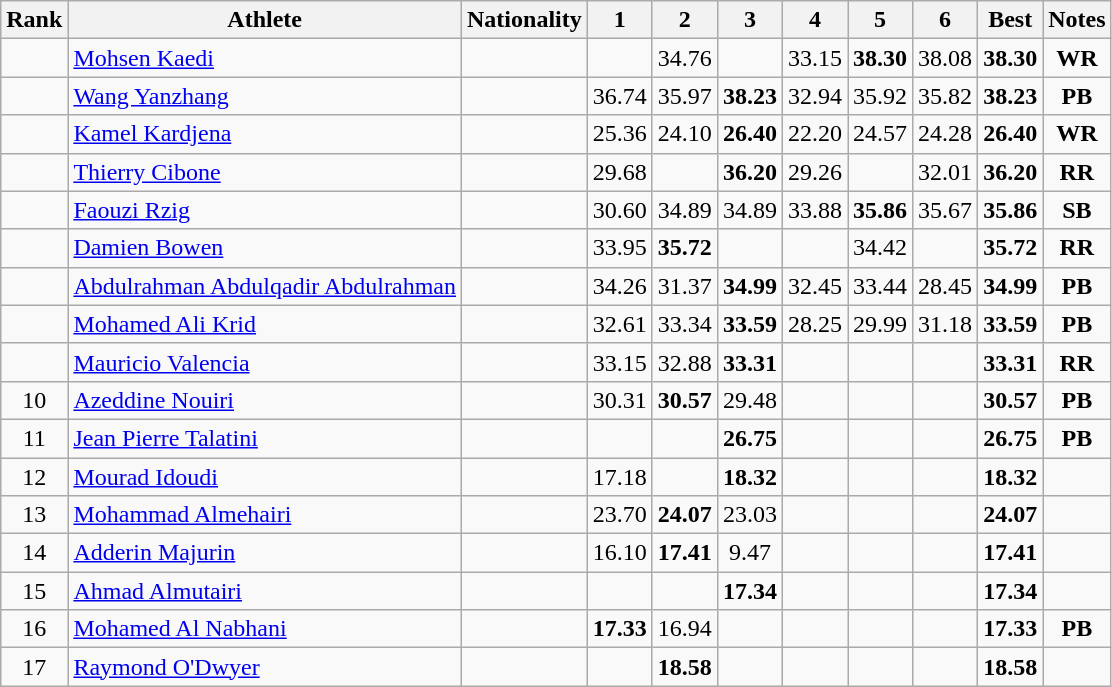<table class="wikitable sortable" style="text-align:center">
<tr>
<th>Rank</th>
<th>Athlete</th>
<th>Nationality</th>
<th width="25">1</th>
<th width="25">2</th>
<th width="25">3</th>
<th width="25">4</th>
<th width="25">5</th>
<th width="25">6</th>
<th>Best</th>
<th>Notes</th>
</tr>
<tr>
<td></td>
<td style="text-align:left;"><a href='#'>Mohsen Kaedi</a></td>
<td style="text-align:left;"></td>
<td></td>
<td>34.76</td>
<td></td>
<td>33.15</td>
<td><strong>38.30</strong></td>
<td>38.08</td>
<td><strong>38.30</strong></td>
<td><strong>WR</strong></td>
</tr>
<tr>
<td></td>
<td style="text-align:left;"><a href='#'>Wang Yanzhang</a></td>
<td style="text-align:left;"></td>
<td>36.74</td>
<td>35.97</td>
<td><strong>38.23</strong></td>
<td>32.94</td>
<td>35.92</td>
<td>35.82</td>
<td><strong>38.23</strong></td>
<td><strong>PB</strong></td>
</tr>
<tr>
<td></td>
<td style="text-align:left;"><a href='#'>Kamel Kardjena</a></td>
<td style="text-align:left;"></td>
<td>25.36</td>
<td>24.10</td>
<td><strong>26.40</strong></td>
<td>22.20</td>
<td>24.57</td>
<td>24.28</td>
<td><strong>26.40</strong></td>
<td><strong>WR</strong></td>
</tr>
<tr>
<td></td>
<td style="text-align:left;"><a href='#'>Thierry Cibone</a></td>
<td style="text-align:left;"></td>
<td>29.68</td>
<td></td>
<td><strong>36.20</strong></td>
<td>29.26</td>
<td></td>
<td>32.01</td>
<td><strong>36.20</strong></td>
<td><strong>RR</strong></td>
</tr>
<tr>
<td></td>
<td style="text-align:left;"><a href='#'>Faouzi Rzig</a></td>
<td style="text-align:left;"></td>
<td>30.60</td>
<td>34.89</td>
<td>34.89</td>
<td>33.88</td>
<td><strong>35.86</strong></td>
<td>35.67</td>
<td><strong>35.86</strong></td>
<td><strong>SB</strong></td>
</tr>
<tr>
<td></td>
<td style="text-align:left;"><a href='#'>Damien Bowen</a></td>
<td style="text-align:left;"></td>
<td>33.95</td>
<td><strong>35.72</strong></td>
<td></td>
<td></td>
<td>34.42</td>
<td></td>
<td><strong>35.72</strong></td>
<td><strong>RR</strong></td>
</tr>
<tr>
<td></td>
<td style="text-align:left;"><a href='#'>Abdulrahman Abdulqadir Abdulrahman</a></td>
<td style="text-align:left;"></td>
<td>34.26</td>
<td>31.37</td>
<td><strong>34.99</strong></td>
<td>32.45</td>
<td>33.44</td>
<td>28.45</td>
<td><strong>34.99</strong></td>
<td><strong>PB</strong></td>
</tr>
<tr>
<td></td>
<td style="text-align:left;"><a href='#'>Mohamed Ali Krid</a></td>
<td style="text-align:left;"></td>
<td>32.61</td>
<td>33.34</td>
<td><strong>33.59</strong></td>
<td>28.25</td>
<td>29.99</td>
<td>31.18</td>
<td><strong>33.59</strong></td>
<td><strong>PB</strong></td>
</tr>
<tr>
<td></td>
<td style="text-align:left;"><a href='#'>Mauricio Valencia</a></td>
<td style="text-align:left;"></td>
<td>33.15</td>
<td>32.88</td>
<td><strong>33.31</strong></td>
<td></td>
<td></td>
<td></td>
<td><strong>33.31</strong></td>
<td><strong>RR</strong></td>
</tr>
<tr>
<td>10</td>
<td style="text-align:left;"><a href='#'>Azeddine Nouiri</a></td>
<td style="text-align:left;"></td>
<td>30.31</td>
<td><strong>30.57</strong></td>
<td>29.48</td>
<td></td>
<td></td>
<td></td>
<td><strong>30.57</strong></td>
<td><strong>PB</strong></td>
</tr>
<tr>
<td>11</td>
<td style="text-align:left;"><a href='#'>Jean Pierre Talatini</a></td>
<td style="text-align:left;"></td>
<td></td>
<td></td>
<td><strong>26.75</strong></td>
<td></td>
<td></td>
<td></td>
<td><strong>26.75</strong></td>
<td><strong>PB</strong></td>
</tr>
<tr>
<td>12</td>
<td style="text-align:left;"><a href='#'>Mourad Idoudi</a></td>
<td style="text-align:left;"></td>
<td>17.18</td>
<td></td>
<td><strong>18.32</strong></td>
<td></td>
<td></td>
<td></td>
<td><strong>18.32</strong></td>
<td></td>
</tr>
<tr>
<td>13</td>
<td style="text-align:left;"><a href='#'>Mohammad Almehairi</a></td>
<td style="text-align:left;"></td>
<td>23.70</td>
<td><strong>24.07</strong></td>
<td>23.03</td>
<td></td>
<td></td>
<td></td>
<td><strong>24.07</strong></td>
<td></td>
</tr>
<tr>
<td>14</td>
<td style="text-align:left;"><a href='#'>Adderin Majurin</a></td>
<td style="text-align:left;"></td>
<td>16.10</td>
<td><strong>17.41</strong></td>
<td>9.47</td>
<td></td>
<td></td>
<td></td>
<td><strong>17.41</strong></td>
<td></td>
</tr>
<tr>
<td>15</td>
<td style="text-align:left;"><a href='#'>Ahmad Almutairi</a></td>
<td style="text-align:left;"></td>
<td></td>
<td></td>
<td><strong>17.34</strong></td>
<td></td>
<td></td>
<td></td>
<td><strong>17.34</strong></td>
<td></td>
</tr>
<tr>
<td>16</td>
<td style="text-align:left;"><a href='#'>Mohamed Al Nabhani</a></td>
<td style="text-align:left;"></td>
<td><strong>17.33</strong></td>
<td>16.94</td>
<td></td>
<td></td>
<td></td>
<td></td>
<td><strong>17.33</strong></td>
<td><strong>PB</strong></td>
</tr>
<tr>
<td>17</td>
<td style="text-align:left;"><a href='#'>Raymond O'Dwyer</a></td>
<td style="text-align:left;"></td>
<td></td>
<td><strong>18.58</strong></td>
<td></td>
<td></td>
<td></td>
<td></td>
<td><strong>18.58</strong></td>
<td></td>
</tr>
</table>
